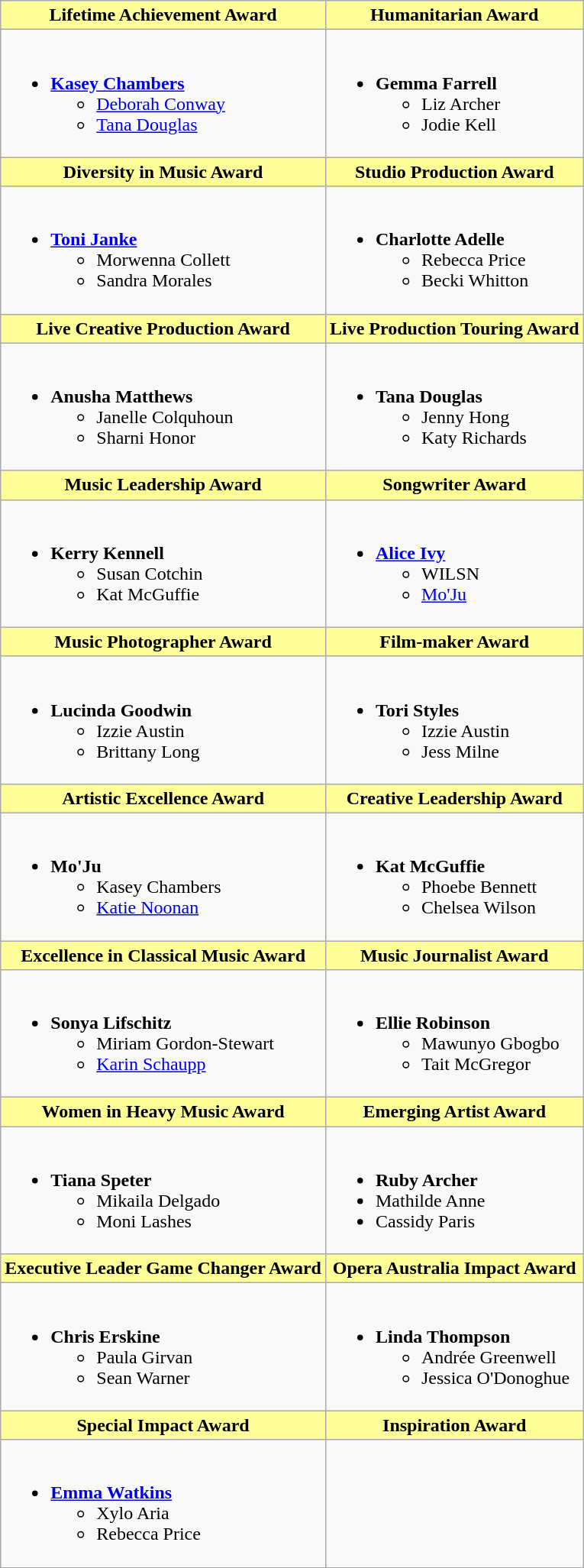<table class=wikitable style="width="100%">
<tr>
<th style="background:#ff9; width=;"50%">Lifetime Achievement Award</th>
<th style="background:#ff9; width=;"50%">Humanitarian Award</th>
</tr>
<tr>
<td><br><ul><li><strong><a href='#'>Kasey Chambers</a></strong><ul><li><a href='#'>Deborah Conway</a></li><li><a href='#'>Tana Douglas</a></li></ul></li></ul></td>
<td><br><ul><li><strong>Gemma Farrell</strong><ul><li>Liz Archer</li><li>Jodie Kell</li></ul></li></ul></td>
</tr>
<tr>
<th style="background:#ff9; width=;"50%">Diversity in Music Award</th>
<th style="background:#ff9; width=;"50%">Studio Production Award</th>
</tr>
<tr>
<td><br><ul><li><strong><a href='#'>Toni Janke</a></strong><ul><li>Morwenna Collett</li><li>Sandra Morales</li></ul></li></ul></td>
<td><br><ul><li><strong>Charlotte Adelle</strong><ul><li>Rebecca Price</li><li>Becki Whitton</li></ul></li></ul></td>
</tr>
<tr>
<th style="background:#ff9; width=;"50%">Live Creative Production Award</th>
<th style="background:#ff9; width=;"50%">Live Production Touring Award</th>
</tr>
<tr>
<td><br><ul><li><strong>Anusha Matthews</strong><ul><li>Janelle Colquhoun</li><li>Sharni Honor</li></ul></li></ul></td>
<td><br><ul><li><strong>Tana Douglas</strong><ul><li>Jenny Hong</li><li>Katy Richards</li></ul></li></ul></td>
</tr>
<tr>
<th style="background:#ff9; width=;"50%">Music Leadership Award</th>
<th style="background:#ff9; width=;"50%">Songwriter Award</th>
</tr>
<tr>
<td><br><ul><li><strong>Kerry Kennell</strong><ul><li>Susan Cotchin</li><li>Kat McGuffie</li></ul></li></ul></td>
<td><br><ul><li><strong><a href='#'>Alice Ivy</a></strong><ul><li>WILSN</li><li><a href='#'>Mo'Ju</a></li></ul></li></ul></td>
</tr>
<tr>
<th style="background:#ff9; width=;"50%">Music Photographer Award</th>
<th style="background:#ff9; width=;"50%">Film-maker Award</th>
</tr>
<tr>
<td><br><ul><li><strong>Lucinda Goodwin</strong><ul><li>Izzie Austin</li><li>Brittany Long</li></ul></li></ul></td>
<td><br><ul><li><strong>Tori Styles</strong><ul><li>Izzie Austin</li><li>Jess Milne</li></ul></li></ul></td>
</tr>
<tr>
<th style="background:#ff9; width=;"50%">Artistic Excellence Award</th>
<th style="background:#ff9; width=;"50%">Creative Leadership Award</th>
</tr>
<tr>
<td><br><ul><li><strong>Mo'Ju</strong><ul><li>Kasey Chambers</li><li><a href='#'>Katie Noonan</a></li></ul></li></ul></td>
<td><br><ul><li><strong>Kat McGuffie</strong><ul><li>Phoebe Bennett</li><li>Chelsea Wilson</li></ul></li></ul></td>
</tr>
<tr>
<th style="background:#ff9; width=;"50%">Excellence in Classical Music Award</th>
<th style="background:#ff9; width=;"50%">Music Journalist Award</th>
</tr>
<tr>
<td><br><ul><li><strong>Sonya Lifschitz</strong><ul><li>Miriam Gordon-Stewart</li><li><a href='#'>Karin Schaupp</a></li></ul></li></ul></td>
<td><br><ul><li><strong>Ellie Robinson</strong><ul><li>Mawunyo Gbogbo</li><li>Tait McGregor</li></ul></li></ul></td>
</tr>
<tr>
<th style="background:#ff9; width=;"50%">Women in Heavy Music Award</th>
<th style="background:#ff9; width=;"50%">Emerging Artist Award</th>
</tr>
<tr>
<td><br><ul><li><strong>Tiana Speter</strong><ul><li>Mikaila Delgado</li><li>Moni Lashes</li></ul></li></ul></td>
<td><br><ul><li><strong>Ruby Archer</strong></li><li>Mathilde Anne</li><li>Cassidy Paris</li></ul></td>
</tr>
<tr>
<th style="background:#ff9; width=;"50%">Executive Leader Game Changer Award</th>
<th style="background:#ff9; width=;"50%">Opera Australia Impact Award</th>
</tr>
<tr>
<td><br><ul><li><strong>Chris Erskine</strong><ul><li>Paula Girvan</li><li>Sean Warner</li></ul></li></ul></td>
<td><br><ul><li><strong>Linda Thompson</strong><ul><li>Andrée Greenwell</li><li>Jessica O'Donoghue</li></ul></li></ul></td>
</tr>
<tr>
<th style="background:#ff9; width=;"50%">Special Impact Award</th>
<th style="background:#ff9; width=;"50%">Inspiration Award</th>
</tr>
<tr>
<td><br><ul><li><strong><a href='#'>Emma Watkins</a></strong><ul><li>Xylo Aria</li><li>Rebecca Price</li></ul></li></ul></td>
<td></td>
</tr>
</table>
